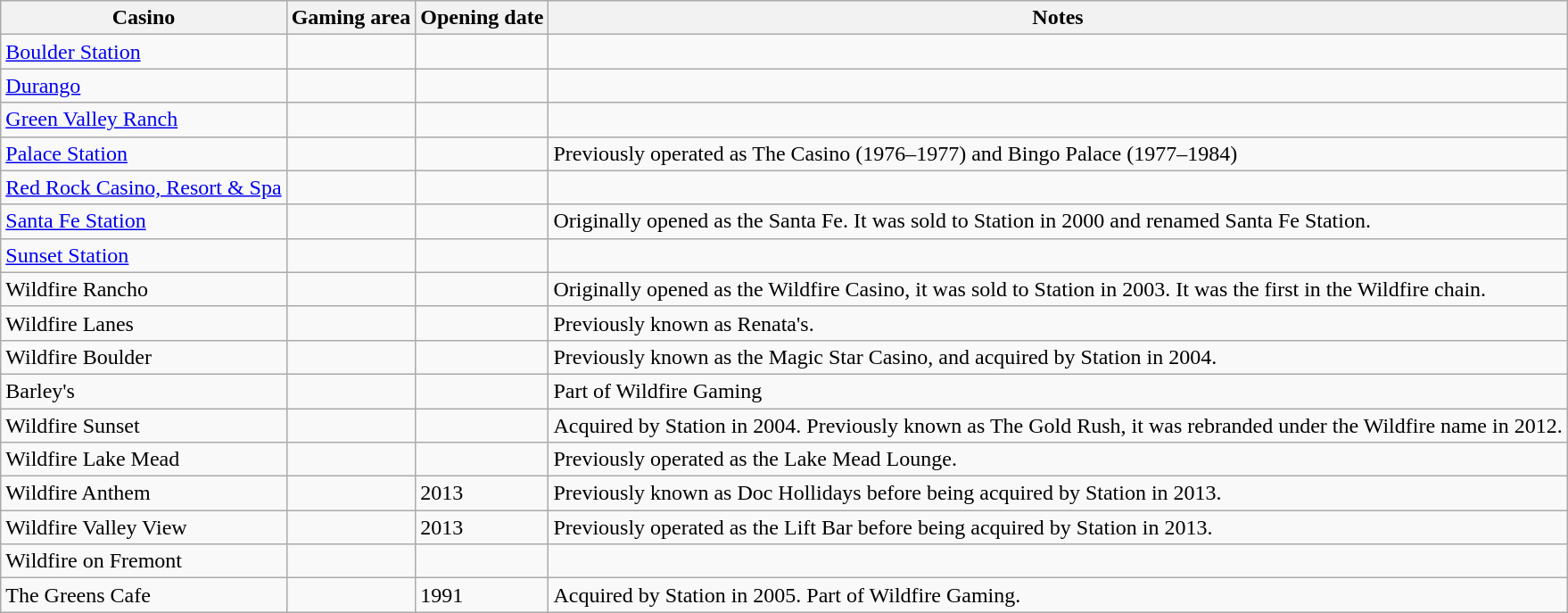<table class="wikitable sortable" style="margin:1em auto 1em auto;">
<tr>
<th>Casino</th>
<th>Gaming area</th>
<th>Opening date</th>
<th>Notes</th>
</tr>
<tr>
<td><a href='#'>Boulder Station</a></td>
<td align="right"></td>
<td></td>
<td></td>
</tr>
<tr>
<td><a href='#'>Durango</a></td>
<td align="right"></td>
<td></td>
<td></td>
</tr>
<tr>
<td><a href='#'>Green Valley Ranch</a></td>
<td align="right"></td>
<td></td>
<td></td>
</tr>
<tr>
<td><a href='#'>Palace Station</a></td>
<td align="right"></td>
<td></td>
<td>Previously operated as The Casino (1976–1977) and Bingo Palace (1977–1984)</td>
</tr>
<tr>
<td><a href='#'>Red Rock Casino, Resort & Spa</a></td>
<td align="right"></td>
<td></td>
<td></td>
</tr>
<tr>
<td><a href='#'>Santa Fe Station</a></td>
<td align="right"></td>
<td></td>
<td>Originally opened as the Santa Fe. It was sold to Station in 2000 and renamed Santa Fe Station.</td>
</tr>
<tr>
<td><a href='#'>Sunset Station</a></td>
<td align="right"></td>
<td></td>
<td></td>
</tr>
<tr>
<td>Wildfire Rancho</td>
<td align="right"></td>
<td></td>
<td>Originally opened as the Wildfire Casino, it was sold to Station in 2003. It was the first in the Wildfire chain.</td>
</tr>
<tr>
<td>Wildfire Lanes</td>
<td align="right"></td>
<td></td>
<td>Previously known as Renata's.</td>
</tr>
<tr>
<td>Wildfire Boulder</td>
<td align="right"></td>
<td></td>
<td>Previously known as the Magic Star Casino, and acquired by Station in 2004.</td>
</tr>
<tr>
<td>Barley's</td>
<td align="right"></td>
<td></td>
<td>Part of Wildfire Gaming</td>
</tr>
<tr>
<td>Wildfire Sunset</td>
<td align="right"></td>
<td></td>
<td>Acquired by Station in 2004. Previously known as The Gold Rush, it was rebranded under the Wildfire name in 2012.</td>
</tr>
<tr>
<td>Wildfire Lake Mead</td>
<td align="right"></td>
<td></td>
<td>Previously operated as the Lake Mead Lounge.</td>
</tr>
<tr>
<td>Wildfire Anthem</td>
<td align="right"></td>
<td>2013</td>
<td>Previously known as Doc Hollidays before being acquired by Station in 2013.</td>
</tr>
<tr>
<td>Wildfire Valley View</td>
<td align="right"></td>
<td>2013</td>
<td>Previously operated as the Lift Bar before being acquired by Station in 2013.</td>
</tr>
<tr>
<td>Wildfire on Fremont</td>
<td align="right"></td>
<td></td>
<td></td>
</tr>
<tr>
<td>The Greens Cafe</td>
<td align="right"></td>
<td>1991</td>
<td>Acquired by Station in 2005. Part of Wildfire Gaming.</td>
</tr>
</table>
